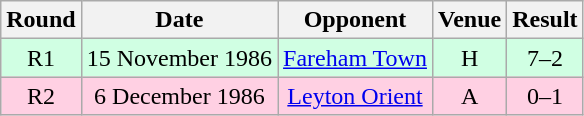<table class="wikitable" style="text-align:center">
<tr>
<th>Round</th>
<th>Date</th>
<th>Opponent</th>
<th>Venue</th>
<th>Result</th>
</tr>
<tr style="background-color: #d0ffe3;">
<td>R1</td>
<td>15 November 1986</td>
<td><a href='#'>Fareham Town</a></td>
<td>H</td>
<td>7–2</td>
</tr>
<tr style="background-color: #ffd0e3;">
<td>R2</td>
<td>6 December 1986</td>
<td><a href='#'>Leyton Orient</a></td>
<td>A</td>
<td>0–1</td>
</tr>
</table>
